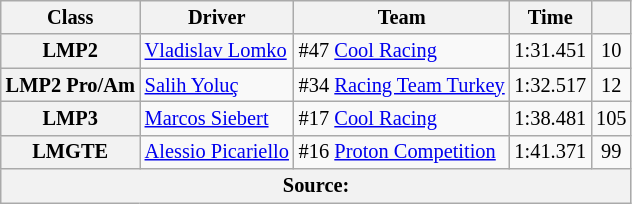<table class="wikitable" style="font-size:85%;">
<tr>
<th>Class</th>
<th>Driver</th>
<th>Team</th>
<th>Time</th>
<th></th>
</tr>
<tr>
<th>LMP2</th>
<td> <a href='#'>Vladislav Lomko</a></td>
<td> #47 <a href='#'>Cool Racing</a></td>
<td>1:31.451</td>
<td align="center">10</td>
</tr>
<tr>
<th>LMP2 Pro/Am</th>
<td> <a href='#'>Salih Yoluç</a></td>
<td> #34 <a href='#'>Racing Team Turkey</a></td>
<td>1:32.517</td>
<td align="center">12</td>
</tr>
<tr>
<th>LMP3</th>
<td> <a href='#'>Marcos Siebert</a></td>
<td> #17 <a href='#'>Cool Racing</a></td>
<td>1:38.481</td>
<td align="center">105</td>
</tr>
<tr>
<th>LMGTE</th>
<td> <a href='#'>Alessio Picariello</a></td>
<td> #16 <a href='#'>Proton Competition</a></td>
<td>1:41.371</td>
<td align="center">99</td>
</tr>
<tr>
<th colspan="5">Source:</th>
</tr>
</table>
